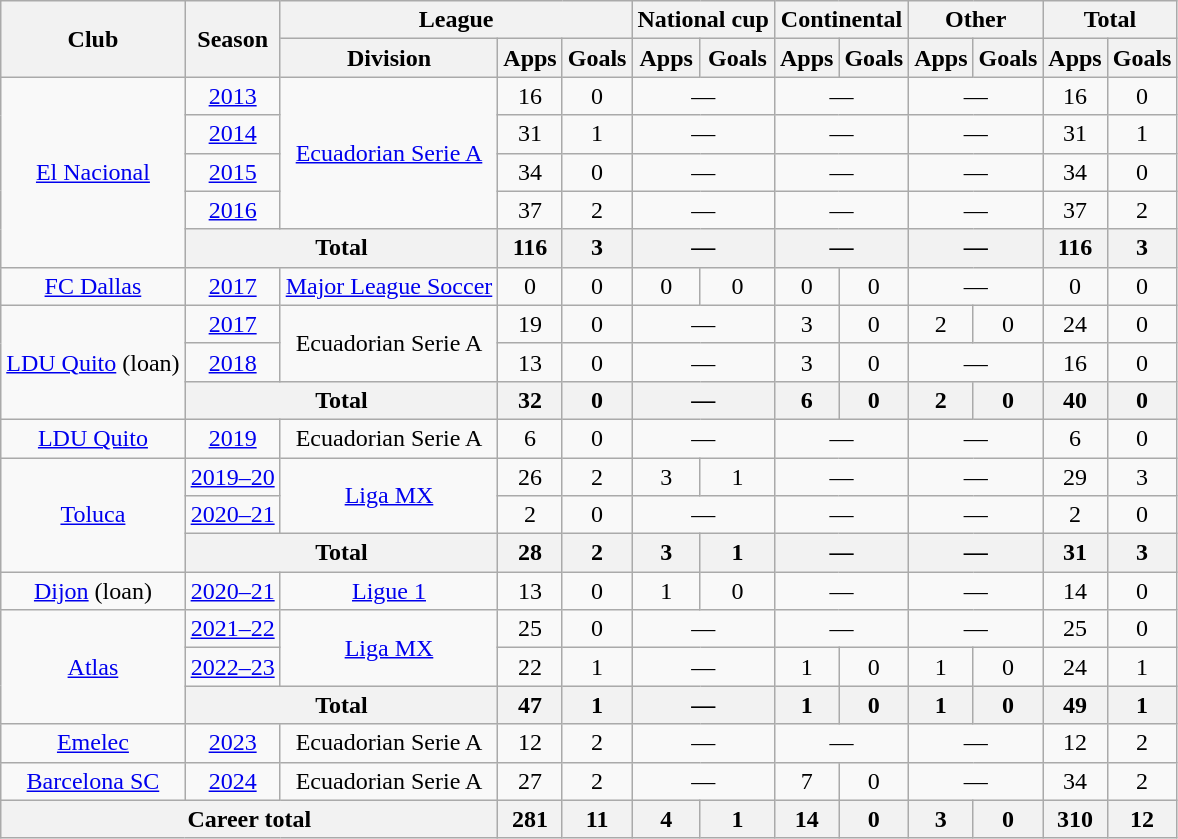<table class=wikitable style=text-align:center>
<tr>
<th rowspan="2">Club</th>
<th rowspan="2">Season</th>
<th colspan="3">League</th>
<th colspan="2">National cup</th>
<th colspan="2">Continental</th>
<th colspan="2">Other</th>
<th colspan="2">Total</th>
</tr>
<tr>
<th>Division</th>
<th>Apps</th>
<th>Goals</th>
<th>Apps</th>
<th>Goals</th>
<th>Apps</th>
<th>Goals</th>
<th>Apps</th>
<th>Goals</th>
<th>Apps</th>
<th>Goals</th>
</tr>
<tr>
<td rowspan="5"><a href='#'>El Nacional</a></td>
<td><a href='#'>2013</a></td>
<td rowspan="4"><a href='#'>Ecuadorian Serie A</a></td>
<td>16</td>
<td>0</td>
<td colspan="2">—</td>
<td colspan="2">—</td>
<td colspan="2">—</td>
<td>16</td>
<td>0</td>
</tr>
<tr>
<td><a href='#'>2014</a></td>
<td>31</td>
<td>1</td>
<td colspan="2">—</td>
<td colspan="2">—</td>
<td colspan="2">—</td>
<td>31</td>
<td>1</td>
</tr>
<tr>
<td><a href='#'>2015</a></td>
<td>34</td>
<td>0</td>
<td colspan="2">—</td>
<td colspan="2">—</td>
<td colspan="2">—</td>
<td>34</td>
<td>0</td>
</tr>
<tr>
<td><a href='#'>2016</a></td>
<td>37</td>
<td>2</td>
<td colspan="2">—</td>
<td colspan="2">—</td>
<td colspan="2">—</td>
<td>37</td>
<td>2</td>
</tr>
<tr>
<th colspan="2">Total</th>
<th>116</th>
<th>3</th>
<th colspan="2">—</th>
<th colspan="2">—</th>
<th colspan="2">—</th>
<th>116</th>
<th>3</th>
</tr>
<tr>
<td><a href='#'>FC Dallas</a></td>
<td><a href='#'>2017</a></td>
<td><a href='#'>Major League Soccer</a></td>
<td>0</td>
<td>0</td>
<td>0</td>
<td>0</td>
<td>0</td>
<td>0</td>
<td colspan="2">—</td>
<td>0</td>
<td>0</td>
</tr>
<tr>
<td rowspan="3"><a href='#'>LDU Quito</a> (loan)</td>
<td><a href='#'>2017</a></td>
<td rowspan="2">Ecuadorian Serie A</td>
<td>19</td>
<td>0</td>
<td colspan="2">—</td>
<td>3</td>
<td>0</td>
<td>2</td>
<td>0</td>
<td>24</td>
<td>0</td>
</tr>
<tr>
<td><a href='#'>2018</a></td>
<td>13</td>
<td>0</td>
<td colspan="2">—</td>
<td>3</td>
<td>0</td>
<td colspan="2">—</td>
<td>16</td>
<td>0</td>
</tr>
<tr>
<th colspan="2">Total</th>
<th>32</th>
<th>0</th>
<th colspan="2">—</th>
<th>6</th>
<th>0</th>
<th>2</th>
<th>0</th>
<th>40</th>
<th>0</th>
</tr>
<tr>
<td><a href='#'>LDU Quito</a></td>
<td><a href='#'>2019</a></td>
<td>Ecuadorian Serie A</td>
<td>6</td>
<td>0</td>
<td colspan="2">—</td>
<td colspan="2">—</td>
<td colspan="2">—</td>
<td>6</td>
<td>0</td>
</tr>
<tr>
<td rowspan="3"><a href='#'>Toluca</a></td>
<td><a href='#'>2019–20</a></td>
<td rowspan="2"><a href='#'>Liga MX</a></td>
<td>26</td>
<td>2</td>
<td>3</td>
<td>1</td>
<td colspan="2">—</td>
<td colspan="2">—</td>
<td>29</td>
<td>3</td>
</tr>
<tr>
<td><a href='#'>2020–21</a></td>
<td>2</td>
<td>0</td>
<td colspan="2">—</td>
<td colspan="2">—</td>
<td colspan="2">—</td>
<td>2</td>
<td>0</td>
</tr>
<tr>
<th colspan="2">Total</th>
<th>28</th>
<th>2</th>
<th>3</th>
<th>1</th>
<th colspan="2">—</th>
<th colspan="2">—</th>
<th>31</th>
<th>3</th>
</tr>
<tr>
<td><a href='#'>Dijon</a> (loan)</td>
<td><a href='#'>2020–21</a></td>
<td><a href='#'>Ligue 1</a></td>
<td>13</td>
<td>0</td>
<td>1</td>
<td>0</td>
<td colspan="2">—</td>
<td colspan="2">—</td>
<td>14</td>
<td>0</td>
</tr>
<tr>
<td rowspan="3"><a href='#'>Atlas</a></td>
<td><a href='#'>2021–22</a></td>
<td rowspan="2"><a href='#'>Liga MX</a></td>
<td>25</td>
<td>0</td>
<td colspan="2">—</td>
<td colspan="2">—</td>
<td colspan="2">—</td>
<td>25</td>
<td>0</td>
</tr>
<tr>
<td><a href='#'>2022–23</a></td>
<td>22</td>
<td>1</td>
<td colspan="2">—</td>
<td>1</td>
<td>0</td>
<td>1</td>
<td>0</td>
<td>24</td>
<td>1</td>
</tr>
<tr>
<th colspan="2">Total</th>
<th>47</th>
<th>1</th>
<th colspan="2">—</th>
<th>1</th>
<th>0</th>
<th>1</th>
<th>0</th>
<th>49</th>
<th>1</th>
</tr>
<tr>
<td><a href='#'>Emelec</a></td>
<td><a href='#'>2023</a></td>
<td>Ecuadorian Serie A</td>
<td>12</td>
<td>2</td>
<td colspan="2">—</td>
<td colspan="2">—</td>
<td colspan="2">—</td>
<td>12</td>
<td>2</td>
</tr>
<tr>
<td><a href='#'>Barcelona SC</a></td>
<td><a href='#'>2024</a></td>
<td>Ecuadorian Serie A</td>
<td>27</td>
<td>2</td>
<td colspan="2">—</td>
<td>7</td>
<td>0</td>
<td colspan="2">—</td>
<td>34</td>
<td>2</td>
</tr>
<tr>
<th colspan="3">Career total</th>
<th>281</th>
<th>11</th>
<th>4</th>
<th>1</th>
<th>14</th>
<th>0</th>
<th>3</th>
<th>0</th>
<th>310</th>
<th>12</th>
</tr>
</table>
